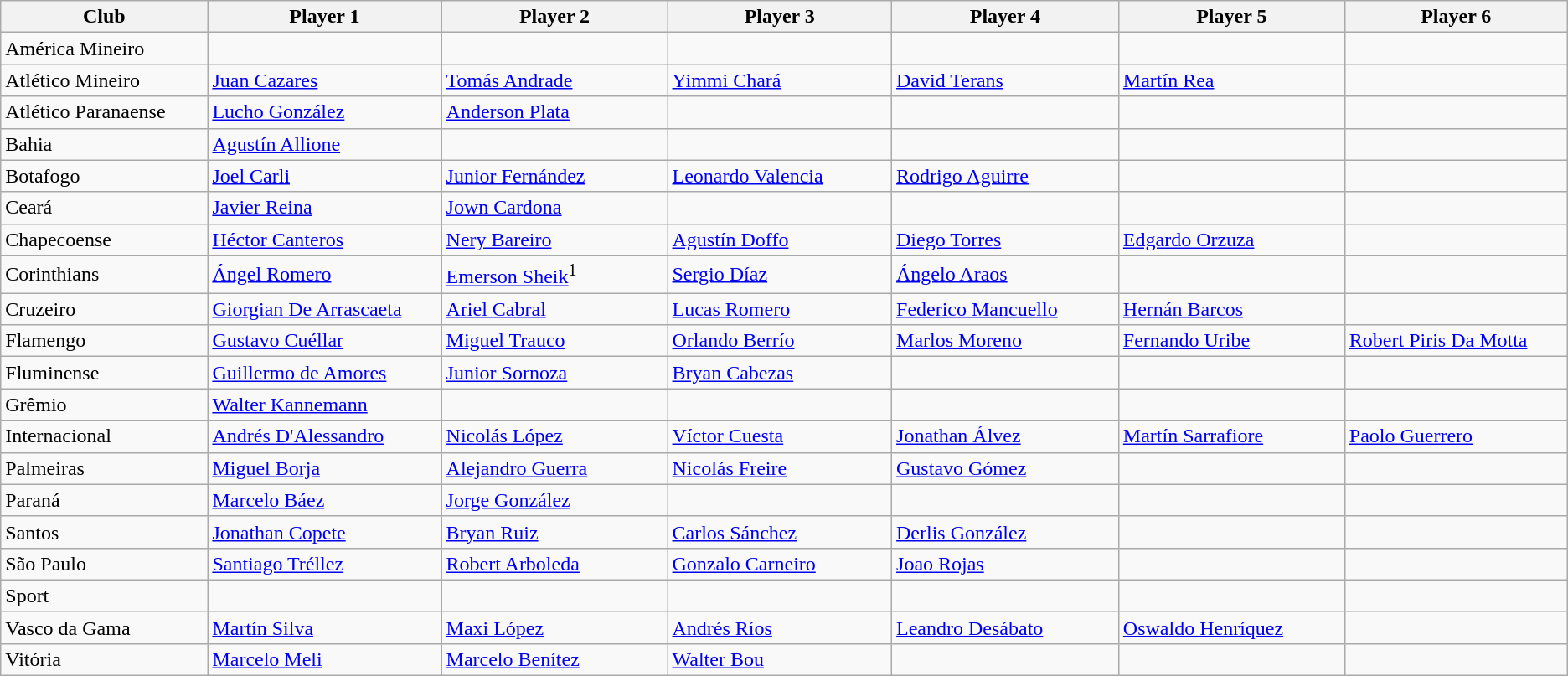<table class="wikitable sortable">
<tr>
<th style="width:190px;">Club</th>
<th style="width:220px;">Player 1</th>
<th style="width:220px;">Player 2</th>
<th style="width:220px;">Player 3</th>
<th style="width:220px;">Player 4</th>
<th style="width:220px;">Player 5</th>
<th style="width:220px;">Player 6</th>
</tr>
<tr>
<td>América Mineiro</td>
<td></td>
<td></td>
<td></td>
<td></td>
<td></td>
<td></td>
</tr>
<tr>
<td>Atlético Mineiro</td>
<td> <a href='#'>Juan Cazares</a></td>
<td> <a href='#'>Tomás Andrade</a></td>
<td> <a href='#'>Yimmi Chará</a></td>
<td> <a href='#'>David Terans</a></td>
<td> <a href='#'>Martín Rea</a></td>
<td></td>
</tr>
<tr>
<td>Atlético Paranaense</td>
<td> <a href='#'>Lucho González</a></td>
<td> <a href='#'>Anderson Plata</a></td>
<td></td>
<td></td>
<td></td>
<td></td>
</tr>
<tr>
<td>Bahia</td>
<td> <a href='#'>Agustín Allione</a></td>
<td></td>
<td></td>
<td></td>
<td></td>
<td></td>
</tr>
<tr>
<td>Botafogo</td>
<td> <a href='#'>Joel Carli</a></td>
<td> <a href='#'>Junior Fernández</a></td>
<td> <a href='#'>Leonardo Valencia</a></td>
<td> <a href='#'>Rodrigo Aguirre</a></td>
<td></td>
<td></td>
</tr>
<tr>
<td>Ceará</td>
<td> <a href='#'>Javier Reina</a></td>
<td> <a href='#'>Jown Cardona</a></td>
<td></td>
<td></td>
<td></td>
<td></td>
</tr>
<tr>
<td>Chapecoense</td>
<td> <a href='#'>Héctor Canteros</a></td>
<td> <a href='#'>Nery Bareiro</a></td>
<td> <a href='#'>Agustín Doffo</a></td>
<td> <a href='#'>Diego Torres</a></td>
<td> <a href='#'>Edgardo Orzuza</a></td>
<td></td>
</tr>
<tr>
<td>Corinthians</td>
<td> <a href='#'>Ángel Romero</a></td>
<td> <a href='#'>Emerson Sheik</a><sup>1</sup></td>
<td> <a href='#'>Sergio Díaz</a></td>
<td> <a href='#'>Ángelo Araos</a></td>
<td></td>
<td></td>
</tr>
<tr>
<td>Cruzeiro</td>
<td> <a href='#'>Giorgian De Arrascaeta</a></td>
<td> <a href='#'>Ariel Cabral</a></td>
<td> <a href='#'>Lucas Romero</a></td>
<td> <a href='#'>Federico Mancuello</a></td>
<td> <a href='#'>Hernán Barcos</a></td>
<td></td>
</tr>
<tr>
<td>Flamengo</td>
<td> <a href='#'>Gustavo Cuéllar</a></td>
<td> <a href='#'>Miguel Trauco</a></td>
<td> <a href='#'>Orlando Berrío</a></td>
<td> <a href='#'>Marlos Moreno</a></td>
<td> <a href='#'>Fernando Uribe</a></td>
<td> <a href='#'>Robert Piris Da Motta</a></td>
</tr>
<tr>
<td>Fluminense</td>
<td> <a href='#'>Guillermo de Amores</a></td>
<td> <a href='#'>Junior Sornoza</a></td>
<td> <a href='#'>Bryan Cabezas</a></td>
<td></td>
<td></td>
<td></td>
</tr>
<tr>
<td>Grêmio</td>
<td> <a href='#'>Walter Kannemann</a></td>
<td></td>
<td></td>
<td></td>
<td></td>
<td></td>
</tr>
<tr>
<td>Internacional</td>
<td> <a href='#'>Andrés D'Alessandro</a></td>
<td> <a href='#'>Nicolás López</a></td>
<td> <a href='#'>Víctor Cuesta</a></td>
<td> <a href='#'>Jonathan Álvez</a></td>
<td> <a href='#'>Martín Sarrafiore</a></td>
<td> <a href='#'>Paolo Guerrero</a></td>
</tr>
<tr>
<td>Palmeiras</td>
<td> <a href='#'>Miguel Borja</a></td>
<td> <a href='#'>Alejandro Guerra</a></td>
<td> <a href='#'>Nicolás Freire</a></td>
<td> <a href='#'>Gustavo Gómez</a></td>
<td></td>
<td></td>
</tr>
<tr>
<td>Paraná</td>
<td> <a href='#'>Marcelo Báez</a></td>
<td> <a href='#'>Jorge González</a></td>
<td></td>
<td></td>
<td></td>
<td></td>
</tr>
<tr>
<td>Santos</td>
<td> <a href='#'>Jonathan Copete</a></td>
<td> <a href='#'>Bryan Ruiz</a></td>
<td> <a href='#'>Carlos Sánchez</a></td>
<td> <a href='#'>Derlis González</a></td>
<td></td>
<td></td>
</tr>
<tr>
<td>São Paulo</td>
<td> <a href='#'>Santiago Tréllez</a></td>
<td> <a href='#'>Robert Arboleda</a></td>
<td> <a href='#'>Gonzalo Carneiro</a></td>
<td> <a href='#'>Joao Rojas</a></td>
<td></td>
<td></td>
</tr>
<tr>
<td>Sport</td>
<td></td>
<td></td>
<td></td>
<td></td>
<td></td>
<td></td>
</tr>
<tr>
<td>Vasco da Gama</td>
<td> <a href='#'>Martín Silva</a></td>
<td> <a href='#'>Maxi López</a></td>
<td> <a href='#'>Andrés Ríos</a></td>
<td> <a href='#'>Leandro Desábato</a></td>
<td> <a href='#'>Oswaldo Henríquez</a></td>
<td></td>
</tr>
<tr>
<td>Vitória</td>
<td> <a href='#'>Marcelo Meli</a></td>
<td> <a href='#'>Marcelo Benítez</a></td>
<td> <a href='#'>Walter Bou</a></td>
<td></td>
<td></td>
<td></td>
</tr>
</table>
